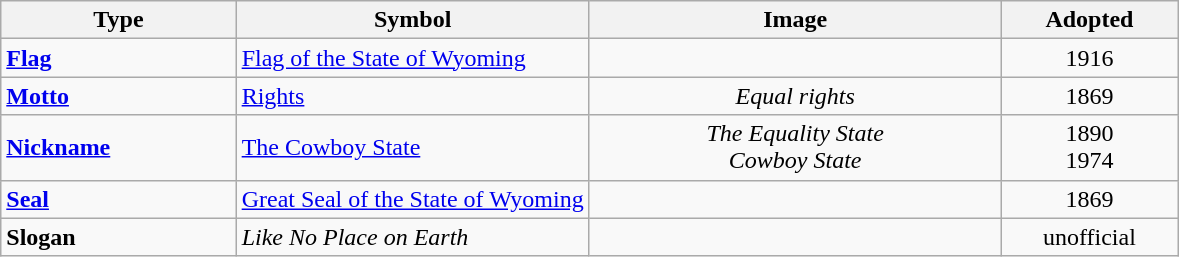<table class="wikitable">
<tr>
<th width=20%>Type</th>
<th width=30%>Symbol</th>
<th width=35%>Image</th>
<th width=15%>Adopted</th>
</tr>
<tr>
<td><strong><a href='#'>Flag</a></strong></td>
<td><a href='#'>Flag of the State of Wyoming</a></td>
<td align=center></td>
<td align=center>1916</td>
</tr>
<tr>
<td><strong><a href='#'>Motto</a></strong></td>
<td><a href='#'>Rights</a></td>
<td align=center><em>Equal rights</em></td>
<td align=center>1869</td>
</tr>
<tr>
<td><strong><a href='#'>Nickname</a></strong></td>
<td><a href='#'>The Cowboy State</a><br></td>
<td align=center><em>The Equality State</em><br><em>Cowboy State</em></td>
<td align=center>1890<br>1974</td>
</tr>
<tr>
<td><strong><a href='#'>Seal</a></strong></td>
<td><a href='#'>Great Seal of the State of Wyoming</a></td>
<td align=center></td>
<td align=center>1869</td>
</tr>
<tr>
<td><strong>Slogan</strong></td>
<td><em>Like No Place on Earth</em></td>
<td align=center><br></td>
<td align=center>unofficial<br></td>
</tr>
</table>
